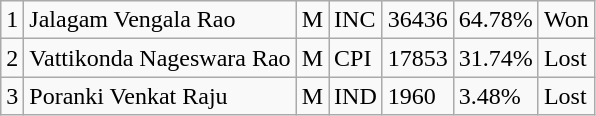<table class="wikitable">
<tr>
<td>1</td>
<td>Jalagam Vengala Rao</td>
<td>M</td>
<td>INC</td>
<td>36436</td>
<td>64.78%</td>
<td>Won</td>
</tr>
<tr>
<td>2</td>
<td>Vattikonda Nageswara Rao</td>
<td>M</td>
<td>CPI</td>
<td>17853</td>
<td>31.74%</td>
<td>Lost</td>
</tr>
<tr>
<td>3</td>
<td>Poranki Venkat Raju</td>
<td>M</td>
<td>IND</td>
<td>1960</td>
<td>3.48%</td>
<td>Lost</td>
</tr>
</table>
